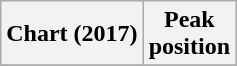<table class="wikitable plainrowheaders" style="text-align:center;">
<tr>
<th scope="col">Chart (2017)</th>
<th scope="col">Peak<br>position</th>
</tr>
<tr>
</tr>
</table>
